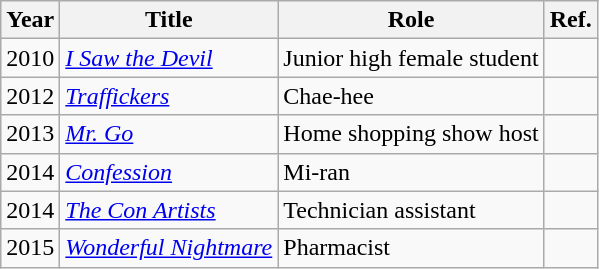<table class="wikitable">
<tr>
<th>Year</th>
<th>Title</th>
<th>Role</th>
<th>Ref.</th>
</tr>
<tr>
<td>2010</td>
<td><em><a href='#'>I Saw the Devil</a></em></td>
<td>Junior high female student</td>
<td></td>
</tr>
<tr>
<td>2012</td>
<td><em><a href='#'>Traffickers</a></em></td>
<td>Chae-hee</td>
<td></td>
</tr>
<tr>
<td>2013</td>
<td><em><a href='#'>Mr. Go</a></em></td>
<td>Home shopping show host</td>
<td></td>
</tr>
<tr>
<td>2014</td>
<td><em><a href='#'>Confession</a></em></td>
<td>Mi-ran</td>
<td></td>
</tr>
<tr>
<td>2014</td>
<td><em><a href='#'>The Con Artists</a></em></td>
<td>Technician assistant</td>
<td></td>
</tr>
<tr>
<td>2015</td>
<td><em><a href='#'>Wonderful Nightmare</a></em></td>
<td>Pharmacist</td>
<td></td>
</tr>
</table>
